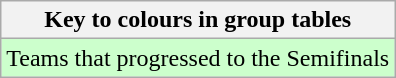<table class="wikitable">
<tr>
<th>Key to colours in group tables</th>
</tr>
<tr bgcolor=#ccffcc>
<td>Teams that progressed to the Semifinals</td>
</tr>
</table>
